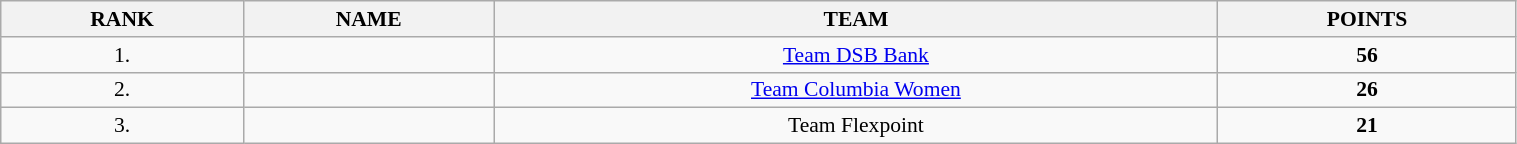<table class=wikitable style="font-size:90%" width="80%">
<tr>
<th>RANK</th>
<th>NAME</th>
<th>TEAM</th>
<th>POINTS</th>
</tr>
<tr>
<td align="center">1.</td>
<td></td>
<td align="center"><a href='#'>Team DSB Bank</a></td>
<td align="center"><strong>56</strong></td>
</tr>
<tr>
<td align="center">2.</td>
<td></td>
<td align="center"><a href='#'>Team Columbia Women</a></td>
<td align="center"><strong>26</strong></td>
</tr>
<tr>
<td align="center">3.</td>
<td></td>
<td align="center">Team Flexpoint</td>
<td align="center"><strong>21</strong></td>
</tr>
</table>
